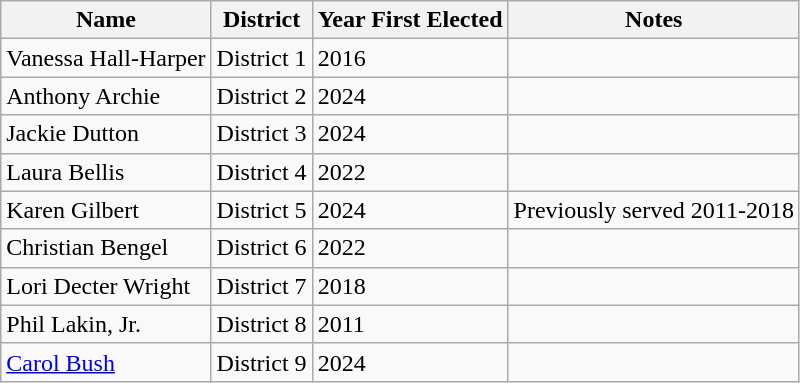<table class="wikitable">
<tr>
<th>Name</th>
<th>District</th>
<th>Year First Elected</th>
<th>Notes</th>
</tr>
<tr>
<td>Vanessa Hall-Harper</td>
<td>District 1</td>
<td>2016</td>
<td></td>
</tr>
<tr>
<td>Anthony Archie</td>
<td>District 2</td>
<td>2024</td>
<td></td>
</tr>
<tr>
<td>Jackie Dutton</td>
<td>District 3</td>
<td>2024</td>
<td></td>
</tr>
<tr>
<td>Laura Bellis</td>
<td>District 4</td>
<td>2022</td>
</tr>
<tr>
<td>Karen Gilbert</td>
<td>District 5</td>
<td>2024</td>
<td>Previously served 2011-2018</td>
</tr>
<tr>
<td>Christian Bengel</td>
<td>District 6</td>
<td>2022</td>
<td></td>
</tr>
<tr>
<td>Lori Decter Wright</td>
<td>District 7</td>
<td>2018</td>
<td></td>
</tr>
<tr>
<td>Phil Lakin, Jr.</td>
<td>District 8</td>
<td>2011</td>
<td></td>
</tr>
<tr>
<td><a href='#'>Carol Bush</a></td>
<td>District 9</td>
<td>2024</td>
<td></td>
</tr>
</table>
